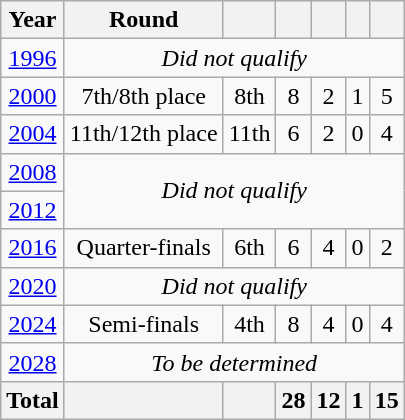<table class="wikitable" style="text-align: center;">
<tr>
<th>Year</th>
<th>Round</th>
<th></th>
<th></th>
<th></th>
<th></th>
<th></th>
</tr>
<tr>
<td> <a href='#'>1996</a></td>
<td colspan="6"><em>Did not qualify</em></td>
</tr>
<tr>
<td> <a href='#'>2000</a></td>
<td>7th/8th place</td>
<td>8th</td>
<td>8</td>
<td>2</td>
<td>1</td>
<td>5</td>
</tr>
<tr>
<td> <a href='#'>2004</a></td>
<td>11th/12th place</td>
<td>11th</td>
<td>6</td>
<td>2</td>
<td>0</td>
<td>4</td>
</tr>
<tr>
<td> <a href='#'>2008</a></td>
<td colspan="6" rowspan="2"><em>Did not qualify</em></td>
</tr>
<tr>
<td> <a href='#'>2012</a></td>
</tr>
<tr>
<td> <a href='#'>2016</a></td>
<td>Quarter-finals</td>
<td>6th</td>
<td>6</td>
<td>4</td>
<td>0</td>
<td>2</td>
</tr>
<tr>
<td> <a href='#'>2020</a></td>
<td colspan="6"><em>Did not qualify</em></td>
</tr>
<tr>
<td> <a href='#'>2024</a></td>
<td>Semi-finals</td>
<td>4th</td>
<td>8</td>
<td>4</td>
<td>0</td>
<td>4</td>
</tr>
<tr>
<td> <a href='#'>2028</a></td>
<td colspan="6"><em>To be determined</em></td>
</tr>
<tr>
<th>Total</th>
<th></th>
<th></th>
<th>28</th>
<th>12</th>
<th>1</th>
<th>15</th>
</tr>
</table>
